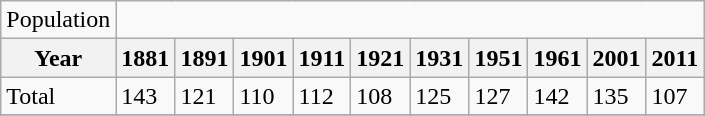<table class="wikitable">
<tr>
<td>Population</td>
</tr>
<tr>
<th>Year</th>
<th>1881</th>
<th>1891</th>
<th>1901</th>
<th>1911</th>
<th>1921</th>
<th>1931</th>
<th>1951</th>
<th>1961</th>
<th>2001</th>
<th>2011</th>
</tr>
<tr>
<td>Total</td>
<td>143</td>
<td>121</td>
<td>110</td>
<td>112</td>
<td>108</td>
<td>125</td>
<td>127</td>
<td>142</td>
<td>135</td>
<td>107</td>
</tr>
<tr>
</tr>
</table>
